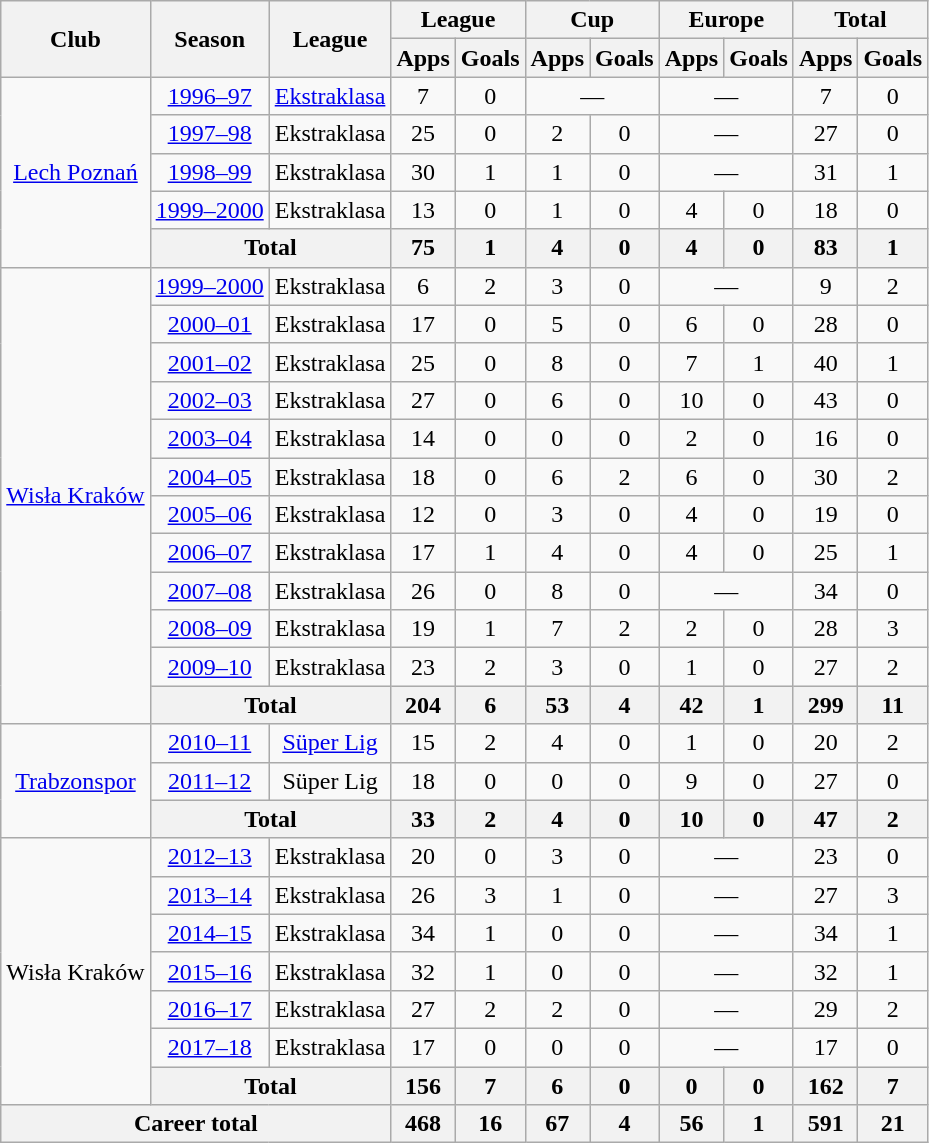<table class="wikitable" style="text-align:center">
<tr>
<th rowspan="2">Club</th>
<th rowspan="2">Season</th>
<th rowspan="2">League</th>
<th colspan="2">League</th>
<th colspan="2">Cup</th>
<th colspan="2">Europe</th>
<th colspan="2">Total</th>
</tr>
<tr>
<th>Apps</th>
<th>Goals</th>
<th>Apps</th>
<th>Goals</th>
<th>Apps</th>
<th>Goals</th>
<th>Apps</th>
<th>Goals</th>
</tr>
<tr>
<td rowspan="5"><a href='#'>Lech Poznań</a></td>
<td><a href='#'>1996–97</a></td>
<td><a href='#'>Ekstraklasa</a></td>
<td>7</td>
<td>0</td>
<td colspan="2">—</td>
<td colspan="2">—</td>
<td>7</td>
<td>0</td>
</tr>
<tr>
<td><a href='#'>1997–98</a></td>
<td>Ekstraklasa</td>
<td>25</td>
<td>0</td>
<td>2</td>
<td>0</td>
<td colspan="2">—</td>
<td>27</td>
<td>0</td>
</tr>
<tr>
<td><a href='#'>1998–99</a></td>
<td>Ekstraklasa</td>
<td>30</td>
<td>1</td>
<td>1</td>
<td>0</td>
<td colspan="2">—</td>
<td>31</td>
<td>1</td>
</tr>
<tr>
<td><a href='#'>1999–2000</a></td>
<td>Ekstraklasa</td>
<td>13</td>
<td>0</td>
<td>1</td>
<td>0</td>
<td>4</td>
<td>0</td>
<td>18</td>
<td>0</td>
</tr>
<tr>
<th colspan="2">Total</th>
<th>75</th>
<th>1</th>
<th>4</th>
<th>0</th>
<th>4</th>
<th>0</th>
<th>83</th>
<th>1</th>
</tr>
<tr>
<td rowspan="12"><a href='#'>Wisła Kraków</a></td>
<td><a href='#'>1999–2000</a></td>
<td>Ekstraklasa</td>
<td>6</td>
<td>2</td>
<td>3</td>
<td>0</td>
<td colspan="2">—</td>
<td>9</td>
<td>2</td>
</tr>
<tr>
<td><a href='#'>2000–01</a></td>
<td>Ekstraklasa</td>
<td>17</td>
<td>0</td>
<td>5</td>
<td>0</td>
<td>6</td>
<td>0</td>
<td>28</td>
<td>0</td>
</tr>
<tr>
<td><a href='#'>2001–02</a></td>
<td>Ekstraklasa</td>
<td>25</td>
<td>0</td>
<td>8</td>
<td>0</td>
<td>7</td>
<td>1</td>
<td>40</td>
<td>1</td>
</tr>
<tr>
<td><a href='#'>2002–03</a></td>
<td>Ekstraklasa</td>
<td>27</td>
<td>0</td>
<td>6</td>
<td>0</td>
<td>10</td>
<td>0</td>
<td>43</td>
<td>0</td>
</tr>
<tr>
<td><a href='#'>2003–04</a></td>
<td>Ekstraklasa</td>
<td>14</td>
<td>0</td>
<td>0</td>
<td>0</td>
<td>2</td>
<td>0</td>
<td>16</td>
<td>0</td>
</tr>
<tr>
<td><a href='#'>2004–05</a></td>
<td>Ekstraklasa</td>
<td>18</td>
<td>0</td>
<td>6</td>
<td>2</td>
<td>6</td>
<td>0</td>
<td>30</td>
<td>2</td>
</tr>
<tr>
<td><a href='#'>2005–06</a></td>
<td>Ekstraklasa</td>
<td>12</td>
<td>0</td>
<td>3</td>
<td>0</td>
<td>4</td>
<td>0</td>
<td>19</td>
<td>0</td>
</tr>
<tr>
<td><a href='#'>2006–07</a></td>
<td>Ekstraklasa</td>
<td>17</td>
<td>1</td>
<td>4</td>
<td>0</td>
<td>4</td>
<td>0</td>
<td>25</td>
<td>1</td>
</tr>
<tr>
<td><a href='#'>2007–08</a></td>
<td>Ekstraklasa</td>
<td>26</td>
<td>0</td>
<td>8</td>
<td>0</td>
<td colspan="2">—</td>
<td>34</td>
<td>0</td>
</tr>
<tr>
<td><a href='#'>2008–09</a></td>
<td>Ekstraklasa</td>
<td>19</td>
<td>1</td>
<td>7</td>
<td>2</td>
<td>2</td>
<td>0</td>
<td>28</td>
<td>3</td>
</tr>
<tr>
<td><a href='#'>2009–10</a></td>
<td>Ekstraklasa</td>
<td>23</td>
<td>2</td>
<td>3</td>
<td>0</td>
<td>1</td>
<td>0</td>
<td>27</td>
<td>2</td>
</tr>
<tr>
<th colspan="2">Total</th>
<th>204</th>
<th>6</th>
<th>53</th>
<th>4</th>
<th>42</th>
<th>1</th>
<th>299</th>
<th>11</th>
</tr>
<tr>
<td rowspan="3"><a href='#'>Trabzonspor</a></td>
<td><a href='#'>2010–11</a></td>
<td><a href='#'>Süper Lig</a></td>
<td>15</td>
<td>2</td>
<td>4</td>
<td>0</td>
<td>1</td>
<td>0</td>
<td>20</td>
<td>2</td>
</tr>
<tr>
<td><a href='#'>2011–12</a></td>
<td>Süper Lig</td>
<td>18</td>
<td>0</td>
<td>0</td>
<td>0</td>
<td>9</td>
<td>0</td>
<td>27</td>
<td>0</td>
</tr>
<tr>
<th colspan="2">Total</th>
<th>33</th>
<th>2</th>
<th>4</th>
<th>0</th>
<th>10</th>
<th>0</th>
<th>47</th>
<th>2</th>
</tr>
<tr>
<td rowspan="7">Wisła Kraków</td>
<td><a href='#'>2012–13</a></td>
<td>Ekstraklasa</td>
<td>20</td>
<td>0</td>
<td>3</td>
<td>0</td>
<td colspan="2">—</td>
<td>23</td>
<td>0</td>
</tr>
<tr>
<td><a href='#'>2013–14</a></td>
<td>Ekstraklasa</td>
<td>26</td>
<td>3</td>
<td>1</td>
<td>0</td>
<td colspan="2">—</td>
<td>27</td>
<td>3</td>
</tr>
<tr>
<td><a href='#'>2014–15</a></td>
<td>Ekstraklasa</td>
<td>34</td>
<td>1</td>
<td>0</td>
<td>0</td>
<td colspan="2">—</td>
<td>34</td>
<td>1</td>
</tr>
<tr>
<td><a href='#'>2015–16</a></td>
<td>Ekstraklasa</td>
<td>32</td>
<td>1</td>
<td>0</td>
<td>0</td>
<td colspan="2">—</td>
<td>32</td>
<td>1</td>
</tr>
<tr>
<td><a href='#'>2016–17</a></td>
<td>Ekstraklasa</td>
<td>27</td>
<td>2</td>
<td>2</td>
<td>0</td>
<td colspan="2">—</td>
<td>29</td>
<td>2</td>
</tr>
<tr>
<td><a href='#'>2017–18</a></td>
<td>Ekstraklasa</td>
<td>17</td>
<td>0</td>
<td>0</td>
<td>0</td>
<td colspan="2">—</td>
<td>17</td>
<td>0</td>
</tr>
<tr>
<th colspan="2">Total</th>
<th>156</th>
<th>7</th>
<th>6</th>
<th>0</th>
<th>0</th>
<th>0</th>
<th>162</th>
<th>7</th>
</tr>
<tr>
<th colspan="3">Career total</th>
<th>468</th>
<th>16</th>
<th>67</th>
<th>4</th>
<th>56</th>
<th>1</th>
<th>591</th>
<th>21</th>
</tr>
</table>
